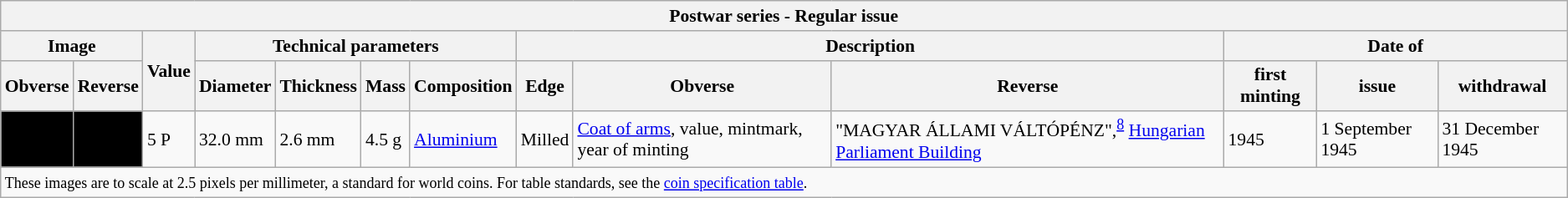<table class="wikitable" style="font-size: 90%">
<tr>
<th colspan="13">Postwar series - Regular issue</th>
</tr>
<tr>
<th colspan="2">Image</th>
<th rowspan="2">Value</th>
<th colspan="4">Technical parameters</th>
<th colspan="3">Description</th>
<th colspan="3">Date of</th>
</tr>
<tr>
<th>Obverse</th>
<th>Reverse</th>
<th>Diameter</th>
<th>Thickness</th>
<th>Mass</th>
<th>Composition</th>
<th>Edge</th>
<th>Obverse</th>
<th>Reverse</th>
<th>first minting</th>
<th>issue</th>
<th>withdrawal</th>
</tr>
<tr>
<td align="center" bgcolor="#000000"></td>
<td align="center" bgcolor="#000000"></td>
<td>5 P</td>
<td>32.0 mm</td>
<td>2.6 mm</td>
<td>4.5 g</td>
<td><a href='#'>Aluminium</a></td>
<td>Milled</td>
<td><a href='#'>Coat of arms</a>, value, mintmark, year of minting</td>
<td>"MAGYAR ÁLLAMI VÁLTÓPÉNZ",<sup><a href='#'>8</a></sup> <a href='#'>Hungarian Parliament Building</a></td>
<td>1945</td>
<td>1 September 1945</td>
<td>31 December 1945</td>
</tr>
<tr>
<td colspan="13"><small>These images are to scale at 2.5 pixels per millimeter, a standard for world coins. For table standards, see the <a href='#'>coin specification table</a>.</small></td>
</tr>
</table>
